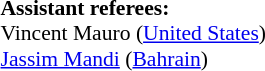<table width=50% style="font-size: 90%">
<tr>
<td><br><strong>Assistant referees:</strong>
<br>Vincent Mauro (<a href='#'>United States</a>)
<br><a href='#'>Jassim Mandi</a> (<a href='#'>Bahrain</a>)</td>
</tr>
</table>
